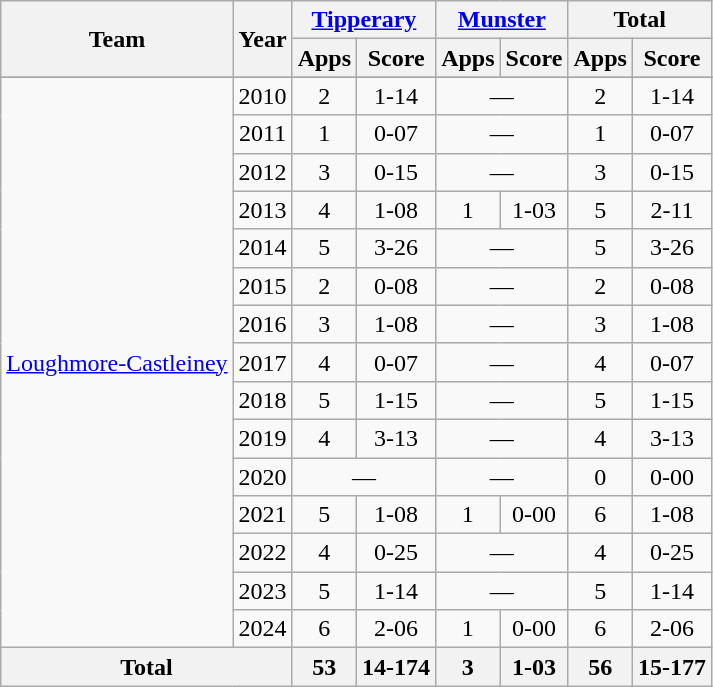<table class="wikitable" style="text-align:center">
<tr>
<th rowspan="2">Team</th>
<th rowspan="2">Year</th>
<th colspan="2"><a href='#'>Tipperary</a></th>
<th colspan="2"><a href='#'>Munster</a></th>
<th colspan="2">Total</th>
</tr>
<tr>
<th>Apps</th>
<th>Score</th>
<th>Apps</th>
<th>Score</th>
<th>Apps</th>
<th>Score</th>
</tr>
<tr>
</tr>
<tr>
<td rowspan="15"><a href='#'>Loughmore-Castleiney</a></td>
<td>2010</td>
<td>2</td>
<td>1-14</td>
<td colspan=2>—</td>
<td>2</td>
<td>1-14</td>
</tr>
<tr>
<td>2011</td>
<td>1</td>
<td>0-07</td>
<td colspan=2>—</td>
<td>1</td>
<td>0-07</td>
</tr>
<tr>
<td>2012</td>
<td>3</td>
<td>0-15</td>
<td colspan=2>—</td>
<td>3</td>
<td>0-15</td>
</tr>
<tr>
<td>2013</td>
<td>4</td>
<td>1-08</td>
<td>1</td>
<td>1-03</td>
<td>5</td>
<td>2-11</td>
</tr>
<tr>
<td>2014</td>
<td>5</td>
<td>3-26</td>
<td colspan=2>—</td>
<td>5</td>
<td>3-26</td>
</tr>
<tr>
<td>2015</td>
<td>2</td>
<td>0-08</td>
<td colspan=2>—</td>
<td>2</td>
<td>0-08</td>
</tr>
<tr>
<td>2016</td>
<td>3</td>
<td>1-08</td>
<td colspan=2>—</td>
<td>3</td>
<td>1-08</td>
</tr>
<tr>
<td>2017</td>
<td>4</td>
<td>0-07</td>
<td colspan=2>—</td>
<td>4</td>
<td>0-07</td>
</tr>
<tr>
<td>2018</td>
<td>5</td>
<td>1-15</td>
<td colspan=2>—</td>
<td>5</td>
<td>1-15</td>
</tr>
<tr>
<td>2019</td>
<td>4</td>
<td>3-13</td>
<td colspan=2>—</td>
<td>4</td>
<td>3-13</td>
</tr>
<tr>
<td>2020</td>
<td colspan=2>—</td>
<td colspan=2>—</td>
<td>0</td>
<td>0-00</td>
</tr>
<tr>
<td>2021</td>
<td>5</td>
<td>1-08</td>
<td>1</td>
<td>0-00</td>
<td>6</td>
<td>1-08</td>
</tr>
<tr>
<td>2022</td>
<td>4</td>
<td>0-25</td>
<td colspan=2>—</td>
<td>4</td>
<td>0-25</td>
</tr>
<tr>
<td>2023</td>
<td>5</td>
<td>1-14</td>
<td colspan=2>—</td>
<td>5</td>
<td>1-14</td>
</tr>
<tr>
<td>2024</td>
<td>6</td>
<td>2-06</td>
<td>1</td>
<td>0-00</td>
<td>6</td>
<td>2-06</td>
</tr>
<tr>
<th colspan="2">Total</th>
<th>53</th>
<th>14-174</th>
<th>3</th>
<th>1-03</th>
<th>56</th>
<th>15-177</th>
</tr>
</table>
